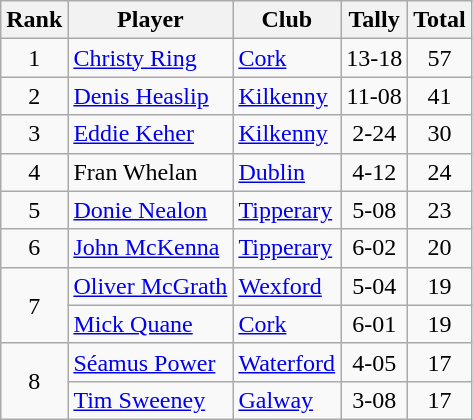<table class="wikitable">
<tr>
<th>Rank</th>
<th>Player</th>
<th>Club</th>
<th>Tally</th>
<th>Total</th>
</tr>
<tr>
<td rowspan=1 align=center>1</td>
<td><a href='#'>Christy Ring</a></td>
<td><a href='#'>Cork</a></td>
<td align=center>13-18</td>
<td align=center>57</td>
</tr>
<tr>
<td rowspan=1 align=center>2</td>
<td><a href='#'>Denis Heaslip</a></td>
<td><a href='#'>Kilkenny</a></td>
<td align=center>11-08</td>
<td align=center>41</td>
</tr>
<tr>
<td rowspan=1 align=center>3</td>
<td><a href='#'>Eddie Keher</a></td>
<td><a href='#'>Kilkenny</a></td>
<td align=center>2-24</td>
<td align=center>30</td>
</tr>
<tr>
<td rowspan=1 align=center>4</td>
<td>Fran Whelan</td>
<td><a href='#'>Dublin</a></td>
<td align=center>4-12</td>
<td align=center>24</td>
</tr>
<tr>
<td rowspan=1 align=center>5</td>
<td><a href='#'>Donie Nealon</a></td>
<td><a href='#'>Tipperary</a></td>
<td align=center>5-08</td>
<td align=center>23</td>
</tr>
<tr>
<td rowspan=1 align=center>6</td>
<td><a href='#'>John McKenna</a></td>
<td><a href='#'>Tipperary</a></td>
<td align=center>6-02</td>
<td align=center>20</td>
</tr>
<tr>
<td rowspan=2 align=center>7</td>
<td><a href='#'>Oliver McGrath</a></td>
<td><a href='#'>Wexford</a></td>
<td align=center>5-04</td>
<td align=center>19</td>
</tr>
<tr>
<td><a href='#'>Mick Quane</a></td>
<td><a href='#'>Cork</a></td>
<td align=center>6-01</td>
<td align=center>19</td>
</tr>
<tr>
<td rowspan=2 align=center>8</td>
<td><a href='#'>Séamus Power</a></td>
<td><a href='#'>Waterford</a></td>
<td align=center>4-05</td>
<td align=center>17</td>
</tr>
<tr>
<td><a href='#'>Tim Sweeney</a></td>
<td><a href='#'>Galway</a></td>
<td align=center>3-08</td>
<td align=center>17</td>
</tr>
</table>
